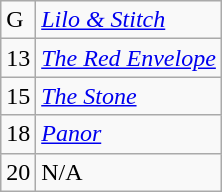<table class="wikitable sortable" style="margin:auto; margin:auto;">
<tr>
<td>G</td>
<td><em><a href='#'>Lilo & Stitch</a></em></td>
</tr>
<tr>
<td>13</td>
<td><em><a href='#'>The Red Envelope</a></em></td>
</tr>
<tr>
<td>15</td>
<td><em><a href='#'>The Stone</a></em></td>
</tr>
<tr>
<td>18</td>
<td><em><a href='#'>Panor</a></em></td>
</tr>
<tr>
<td>20</td>
<td>N/A</td>
</tr>
</table>
